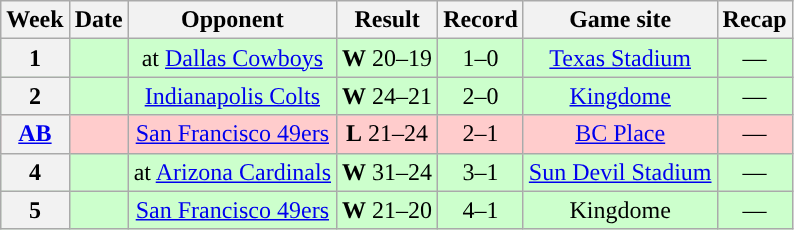<table class="wikitable" style="text-align:center">
<tr>
<th>Week</th>
<th>Date</th>
<th>Opponent</th>
<th>Result</th>
<th>Record</th>
<th>Game site</th>
<th>Recap</th>
</tr>
<tr style="background:#cfc">
<th>1</th>
<td></td>
<td>at <a href='#'>Dallas Cowboys</a></td>
<td><strong>W</strong> 20–19</td>
<td>1–0</td>
<td><a href='#'>Texas Stadium</a></td>
<td>—</td>
</tr>
<tr style="background:#cfc">
<th>2</th>
<td></td>
<td><a href='#'>Indianapolis Colts</a></td>
<td><strong>W</strong> 24–21</td>
<td>2–0</td>
<td><a href='#'>Kingdome</a></td>
<td>—</td>
</tr>
<tr style="background:#fcc">
<th><a href='#'>AB</a></th>
<td></td>
<td><a href='#'>San Francisco 49ers</a></td>
<td><strong>L</strong> 21–24</td>
<td>2–1</td>
<td> <a href='#'>BC Place</a> </td>
<td>—</td>
</tr>
<tr style="background:#cfc">
<th>4</th>
<td></td>
<td>at <a href='#'>Arizona Cardinals</a></td>
<td><strong>W</strong> 31–24</td>
<td>3–1</td>
<td><a href='#'>Sun Devil Stadium</a></td>
<td>—</td>
</tr>
<tr style="background:#cfc">
<th>5</th>
<td></td>
<td><a href='#'>San Francisco 49ers</a></td>
<td><strong>W</strong> 21–20</td>
<td>4–1</td>
<td>Kingdome</td>
<td>—</td>
</tr>
</table>
